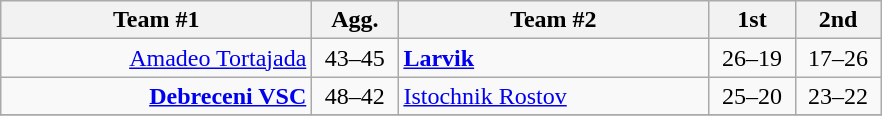<table class=wikitable style="text-align:center">
<tr>
<th width=200>Team #1</th>
<th width=50>Agg.</th>
<th width=200>Team #2</th>
<th width=50>1st</th>
<th width=50>2nd</th>
</tr>
<tr>
<td align=right><a href='#'>Amadeo Tortajada</a> </td>
<td>43–45</td>
<td align=left> <strong><a href='#'>Larvik</a></strong></td>
<td align=center>26–19</td>
<td align=center>17–26</td>
</tr>
<tr>
<td align=right><strong><a href='#'>Debreceni VSC</a></strong> </td>
<td>48–42</td>
<td align=left> <a href='#'>Istochnik Rostov</a></td>
<td align=center>25–20</td>
<td align=center>23–22</td>
</tr>
<tr>
</tr>
</table>
